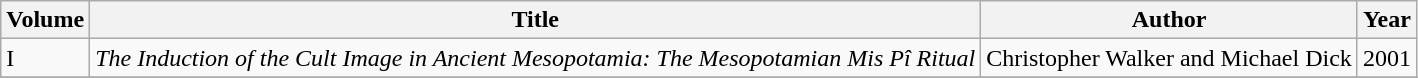<table class="wikitable">
<tr>
<th>Volume</th>
<th>Title</th>
<th>Author</th>
<th>Year</th>
</tr>
<tr>
<td>I</td>
<td><em>The Induction of the Cult Image in Ancient Mesopotamia: The Mesopotamian Mis Pî Ritual</em></td>
<td>Christopher Walker and Michael Dick</td>
<td>2001</td>
</tr>
<tr>
</tr>
</table>
